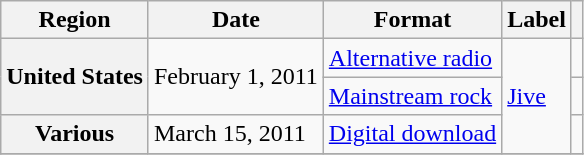<table class="wikitable plainrowheaders">
<tr>
<th scope="col">Region</th>
<th>Date</th>
<th>Format</th>
<th>Label</th>
<th></th>
</tr>
<tr>
<th scope="row" rowspan="2">United States</th>
<td rowspan="2">February 1, 2011</td>
<td><a href='#'>Alternative radio</a></td>
<td rowspan="3"><a href='#'>Jive</a></td>
<td align="center"></td>
</tr>
<tr>
<td><a href='#'>Mainstream rock</a></td>
<td align="center"></td>
</tr>
<tr>
<th scope="row">Various</th>
<td>March 15, 2011</td>
<td><a href='#'>Digital download</a></td>
<td align="center"></td>
</tr>
<tr>
</tr>
</table>
